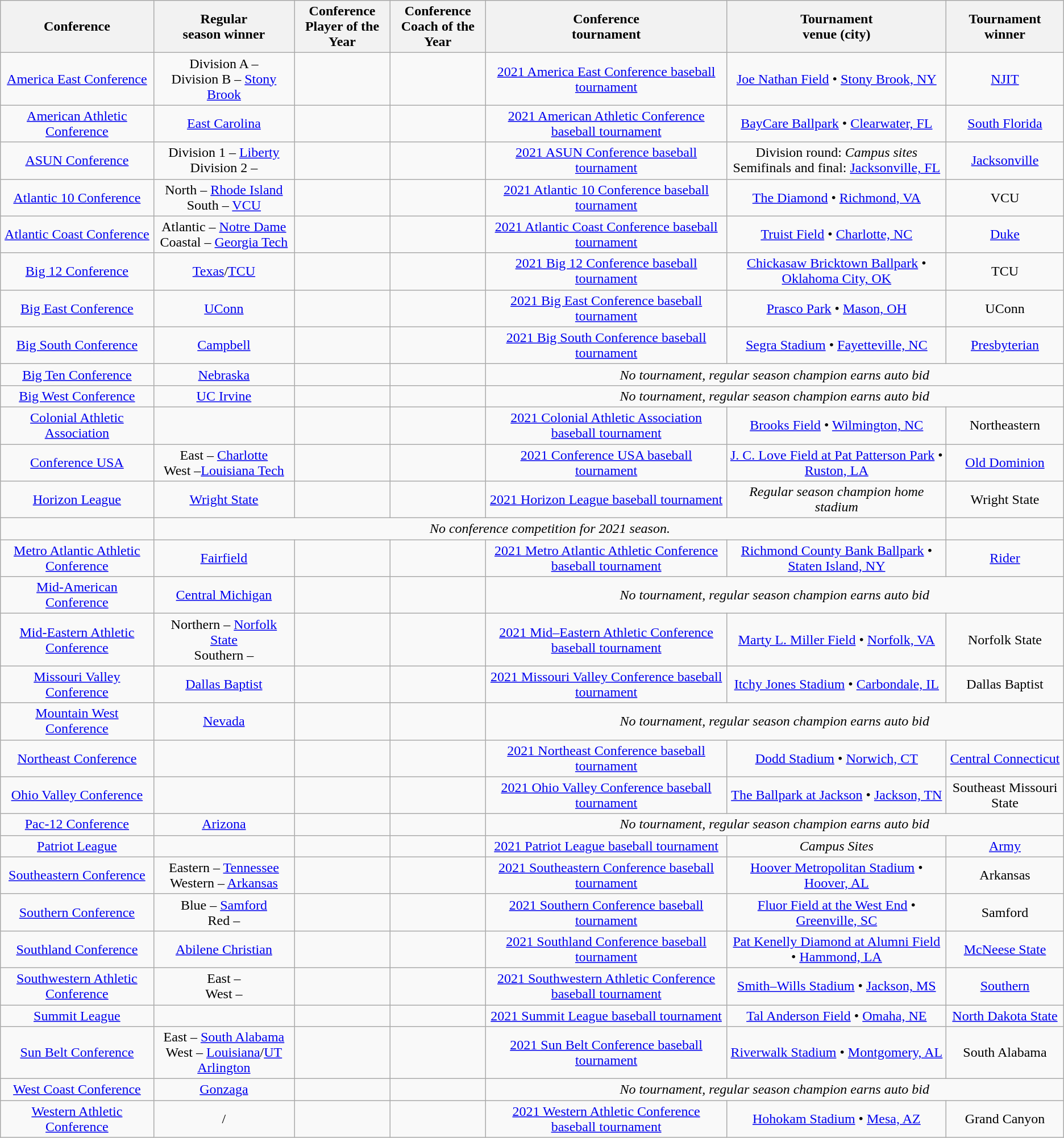<table class="wikitable" style="text-align:center;">
<tr>
<th>Conference</th>
<th>Regular <br> season winner</th>
<th>Conference <br> Player of the Year</th>
<th>Conference <br> Coach of the Year</th>
<th>Conference <br> tournament</th>
<th>Tournament <br> venue (city)</th>
<th>Tournament <br> winner</th>
</tr>
<tr>
<td><a href='#'>America East Conference</a></td>
<td>Division A – <br>Division B – <a href='#'>Stony Brook</a></td>
<td></td>
<td></td>
<td><a href='#'>2021 America East Conference baseball tournament</a></td>
<td><a href='#'>Joe Nathan Field</a> • <a href='#'>Stony Brook, NY</a></td>
<td><a href='#'>NJIT</a></td>
</tr>
<tr>
<td><a href='#'>American Athletic Conference</a></td>
<td><a href='#'>East Carolina</a></td>
<td></td>
<td></td>
<td><a href='#'>2021 American Athletic Conference baseball tournament</a></td>
<td><a href='#'>BayCare Ballpark</a> • <a href='#'>Clearwater, FL</a></td>
<td><a href='#'>South Florida</a></td>
</tr>
<tr>
<td><a href='#'>ASUN Conference</a></td>
<td>Division 1 – <a href='#'>Liberty</a><br>Division 2 – </td>
<td></td>
<td></td>
<td><a href='#'>2021 ASUN Conference baseball tournament</a></td>
<td>Division round: <em>Campus sites</em><br>Semifinals and final: <a href='#'>Jacksonville, FL</a></td>
<td><a href='#'>Jacksonville</a></td>
</tr>
<tr>
<td><a href='#'>Atlantic 10 Conference</a></td>
<td>North – <a href='#'>Rhode Island</a><br>South – <a href='#'>VCU</a></td>
<td></td>
<td></td>
<td><a href='#'>2021 Atlantic 10 Conference baseball tournament</a></td>
<td><a href='#'>The Diamond</a> • <a href='#'>Richmond, VA</a></td>
<td>VCU</td>
</tr>
<tr>
<td><a href='#'>Atlantic Coast Conference</a></td>
<td>Atlantic – <a href='#'>Notre Dame</a><br>Coastal – <a href='#'>Georgia Tech</a></td>
<td></td>
<td></td>
<td><a href='#'>2021 Atlantic Coast Conference baseball tournament</a></td>
<td><a href='#'>Truist Field</a> • <a href='#'>Charlotte, NC</a></td>
<td><a href='#'>Duke</a></td>
</tr>
<tr>
<td><a href='#'>Big 12 Conference</a></td>
<td><a href='#'>Texas</a>/<a href='#'>TCU</a></td>
<td></td>
<td></td>
<td><a href='#'>2021 Big 12 Conference baseball tournament</a></td>
<td><a href='#'>Chickasaw Bricktown Ballpark</a> • <a href='#'>Oklahoma City, OK</a></td>
<td>TCU</td>
</tr>
<tr>
<td><a href='#'>Big East Conference</a></td>
<td><a href='#'>UConn</a></td>
<td></td>
<td></td>
<td><a href='#'>2021 Big East Conference baseball tournament</a></td>
<td><a href='#'>Prasco Park</a> • <a href='#'>Mason, OH</a></td>
<td>UConn</td>
</tr>
<tr>
<td><a href='#'>Big South Conference</a></td>
<td><a href='#'>Campbell</a></td>
<td></td>
<td></td>
<td><a href='#'>2021 Big South Conference baseball tournament</a></td>
<td><a href='#'>Segra Stadium</a> • <a href='#'>Fayetteville, NC</a></td>
<td><a href='#'>Presbyterian</a></td>
</tr>
<tr>
<td><a href='#'>Big Ten Conference</a></td>
<td><a href='#'>Nebraska</a></td>
<td></td>
<td></td>
<td colspan=3><em>No tournament, regular season champion earns auto bid</em></td>
</tr>
<tr>
<td><a href='#'>Big West Conference</a></td>
<td><a href='#'>UC Irvine</a></td>
<td></td>
<td></td>
<td colspan=3><em>No tournament, regular season champion earns auto bid</em></td>
</tr>
<tr>
<td><a href='#'>Colonial Athletic Association</a></td>
<td></td>
<td></td>
<td></td>
<td><a href='#'>2021 Colonial Athletic Association baseball tournament</a></td>
<td><a href='#'>Brooks Field</a> • <a href='#'>Wilmington, NC</a></td>
<td>Northeastern</td>
</tr>
<tr>
<td><a href='#'>Conference USA</a></td>
<td>East – <a href='#'>Charlotte</a><br>West –<a href='#'>Louisiana Tech</a></td>
<td></td>
<td></td>
<td><a href='#'>2021 Conference USA baseball tournament</a></td>
<td><a href='#'>J. C. Love Field at Pat Patterson Park</a> • <a href='#'>Ruston, LA</a></td>
<td><a href='#'>Old Dominion</a></td>
</tr>
<tr>
<td><a href='#'>Horizon League</a></td>
<td><a href='#'>Wright State</a></td>
<td></td>
<td></td>
<td><a href='#'>2021 Horizon League baseball tournament</a></td>
<td><em>Regular season champion home stadium</em></td>
<td>Wright State</td>
</tr>
<tr>
<td></td>
<td colspan=5><em>No conference competition for 2021 season.</em></td>
</tr>
<tr>
<td><a href='#'>Metro Atlantic Athletic Conference</a></td>
<td><a href='#'>Fairfield</a></td>
<td></td>
<td></td>
<td><a href='#'>2021 Metro Atlantic Athletic Conference baseball tournament</a></td>
<td><a href='#'>Richmond County Bank Ballpark</a> • <a href='#'>Staten Island, NY</a></td>
<td><a href='#'>Rider</a></td>
</tr>
<tr>
<td><a href='#'>Mid-American Conference</a></td>
<td><a href='#'>Central Michigan</a></td>
<td></td>
<td></td>
<td colspan=3><em>No tournament, regular season champion earns auto bid</em></td>
</tr>
<tr>
<td><a href='#'>Mid-Eastern Athletic Conference</a></td>
<td>Northern – <a href='#'>Norfolk State</a><br>Southern – </td>
<td></td>
<td></td>
<td><a href='#'>2021 Mid–Eastern Athletic Conference baseball tournament</a></td>
<td><a href='#'>Marty L. Miller Field</a> • <a href='#'>Norfolk, VA</a></td>
<td>Norfolk State</td>
</tr>
<tr>
<td><a href='#'>Missouri Valley Conference</a></td>
<td><a href='#'>Dallas Baptist</a></td>
<td></td>
<td></td>
<td><a href='#'>2021 Missouri Valley Conference baseball tournament</a></td>
<td><a href='#'>Itchy Jones Stadium</a> • <a href='#'>Carbondale, IL</a></td>
<td>Dallas Baptist</td>
</tr>
<tr>
<td><a href='#'>Mountain West Conference</a></td>
<td><a href='#'>Nevada</a></td>
<td></td>
<td></td>
<td colspan=3><em>No tournament, regular season champion earns auto bid</em></td>
</tr>
<tr>
<td><a href='#'>Northeast Conference</a></td>
<td></td>
<td></td>
<td></td>
<td><a href='#'>2021 Northeast Conference baseball tournament</a></td>
<td><a href='#'>Dodd Stadium</a> • <a href='#'>Norwich, CT</a></td>
<td><a href='#'>Central Connecticut</a></td>
</tr>
<tr>
<td><a href='#'>Ohio Valley Conference</a></td>
<td></td>
<td></td>
<td></td>
<td><a href='#'>2021 Ohio Valley Conference baseball tournament</a></td>
<td><a href='#'>The Ballpark at Jackson</a> • <a href='#'>Jackson, TN</a></td>
<td>Southeast Missouri State</td>
</tr>
<tr>
<td><a href='#'>Pac-12 Conference</a></td>
<td><a href='#'>Arizona</a></td>
<td></td>
<td></td>
<td colspan=3><em>No tournament, regular season champion earns auto bid</em></td>
</tr>
<tr>
<td><a href='#'>Patriot League</a></td>
<td></td>
<td></td>
<td></td>
<td><a href='#'>2021 Patriot League baseball tournament</a></td>
<td><em>Campus Sites</em></td>
<td><a href='#'>Army</a></td>
</tr>
<tr>
<td><a href='#'>Southeastern Conference</a></td>
<td>Eastern – <a href='#'>Tennessee</a><br>Western – <a href='#'>Arkansas</a></td>
<td></td>
<td></td>
<td><a href='#'>2021 Southeastern Conference baseball tournament</a></td>
<td><a href='#'>Hoover Metropolitan Stadium</a> • <a href='#'>Hoover, AL</a></td>
<td>Arkansas</td>
</tr>
<tr>
<td><a href='#'>Southern Conference</a></td>
<td>Blue – <a href='#'>Samford</a> <br>Red – </td>
<td></td>
<td></td>
<td><a href='#'>2021 Southern Conference baseball tournament</a></td>
<td><a href='#'>Fluor Field at the West End</a> • <a href='#'>Greenville, SC</a></td>
<td>Samford</td>
</tr>
<tr>
<td><a href='#'>Southland Conference</a></td>
<td><a href='#'>Abilene Christian</a></td>
<td></td>
<td></td>
<td><a href='#'>2021 Southland Conference baseball tournament</a></td>
<td><a href='#'>Pat Kenelly Diamond at Alumni Field</a> • <a href='#'>Hammond, LA</a></td>
<td><a href='#'>McNeese State</a></td>
</tr>
<tr>
<td><a href='#'>Southwestern Athletic Conference</a></td>
<td>East – <br>West – </td>
<td></td>
<td></td>
<td><a href='#'>2021 Southwestern Athletic Conference baseball tournament</a></td>
<td><a href='#'>Smith–Wills Stadium</a> • <a href='#'>Jackson, MS</a></td>
<td><a href='#'>Southern</a></td>
</tr>
<tr>
<td><a href='#'>Summit League</a></td>
<td></td>
<td></td>
<td></td>
<td><a href='#'>2021 Summit League baseball tournament</a></td>
<td><a href='#'>Tal Anderson Field</a> • <a href='#'>Omaha, NE</a></td>
<td><a href='#'>North Dakota State</a></td>
</tr>
<tr>
<td><a href='#'>Sun Belt Conference</a></td>
<td>East – <a href='#'>South Alabama</a><br>West – <a href='#'>Louisiana</a>/<a href='#'>UT Arlington</a></td>
<td></td>
<td></td>
<td><a href='#'>2021 Sun Belt Conference baseball tournament</a></td>
<td><a href='#'>Riverwalk Stadium</a> • <a href='#'>Montgomery, AL</a></td>
<td>South Alabama</td>
</tr>
<tr>
<td><a href='#'>West Coast Conference</a></td>
<td><a href='#'>Gonzaga</a></td>
<td></td>
<td></td>
<td colspan=3><em>No tournament, regular season champion earns auto bid</em></td>
</tr>
<tr>
<td><a href='#'>Western Athletic Conference</a></td>
<td>/</td>
<td></td>
<td></td>
<td><a href='#'>2021 Western Athletic Conference baseball tournament</a></td>
<td><a href='#'>Hohokam Stadium</a> • <a href='#'>Mesa, AZ</a></td>
<td>Grand Canyon</td>
</tr>
</table>
